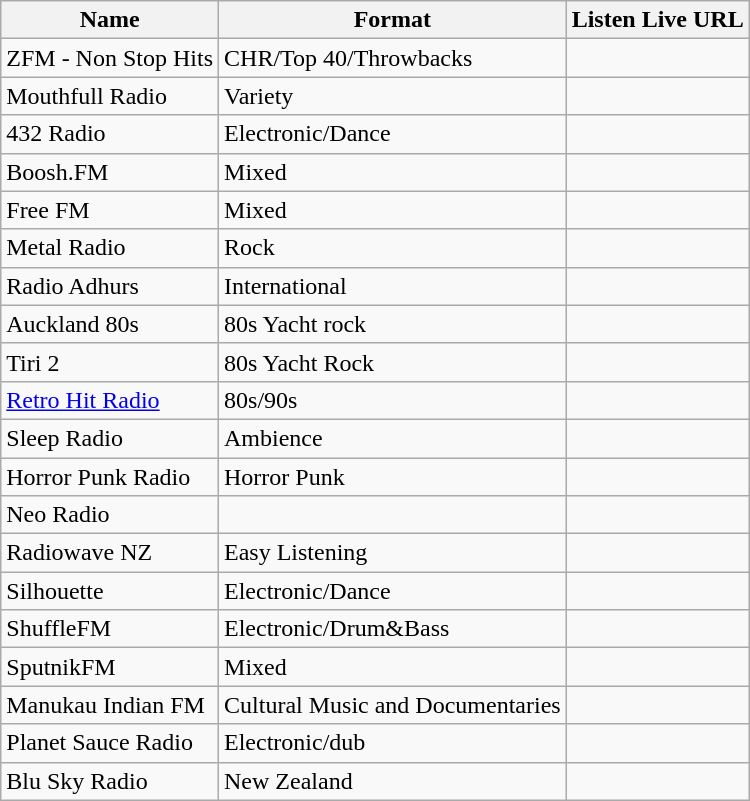<table class="wikitable">
<tr>
<th>Name</th>
<th>Format</th>
<th>Listen Live URL</th>
</tr>
<tr>
<td>ZFM - Non Stop Hits</td>
<td>CHR/Top 40/Throwbacks</td>
<td></td>
</tr>
<tr>
<td>Mouthfull Radio</td>
<td>Variety</td>
<td></td>
</tr>
<tr>
<td>432 Radio</td>
<td>Electronic/Dance</td>
<td></td>
</tr>
<tr>
<td>Boosh.FM</td>
<td>Mixed</td>
<td></td>
</tr>
<tr>
<td>Free FM</td>
<td>Mixed</td>
<td></td>
</tr>
<tr>
<td>Metal Radio</td>
<td>Rock</td>
<td></td>
</tr>
<tr>
<td>Radio Adhurs</td>
<td>International</td>
<td></td>
</tr>
<tr>
<td>Auckland 80s</td>
<td>80s Yacht rock</td>
<td></td>
</tr>
<tr>
<td>Tiri 2</td>
<td>80s Yacht Rock</td>
<td></td>
</tr>
<tr>
<td><a href='#'>Retro Hit Radio</a></td>
<td>80s/90s</td>
<td></td>
</tr>
<tr>
<td>Sleep Radio</td>
<td>Ambience</td>
<td></td>
</tr>
<tr>
<td>Horror Punk Radio</td>
<td>Horror Punk</td>
<td></td>
</tr>
<tr>
<td>Neo Radio </td>
<td></td>
<td></td>
</tr>
<tr>
<td>Radiowave NZ </td>
<td>Easy Listening</td>
<td></td>
</tr>
<tr>
<td>Silhouette</td>
<td>Electronic/Dance</td>
<td></td>
</tr>
<tr>
<td>ShuffleFM</td>
<td>Electronic/Drum&Bass</td>
<td></td>
</tr>
<tr>
<td>SputnikFM</td>
<td>Mixed</td>
<td></td>
</tr>
<tr>
<td>Manukau Indian FM</td>
<td>Cultural Music and Documentaries</td>
<td></td>
</tr>
<tr>
<td>Planet Sauce Radio</td>
<td>Electronic/dub</td>
<td></td>
</tr>
<tr>
<td>Blu Sky Radio</td>
<td>New Zealand</td>
</tr>
</table>
